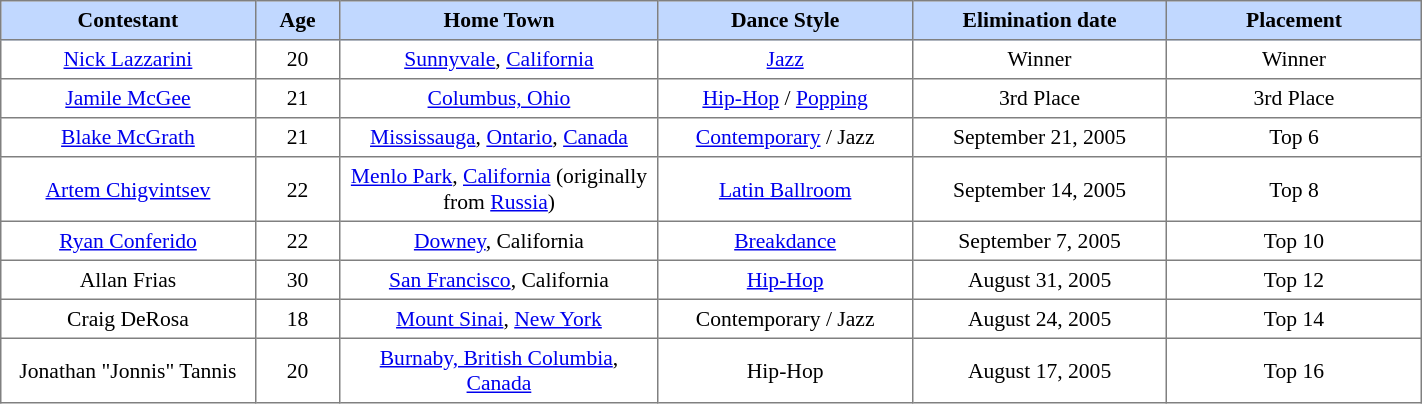<table border="1" cellpadding="4" cellspacing="0"  style="text-align:center; font-size:90%; border-collapse:collapse; width:75%;">
<tr style="background:#C1D8FF;">
<th width=12%>Contestant</th>
<th style="width:4%; text-align:center;">Age</th>
<th width=15%>Home Town</th>
<th width=12%>Dance Style</th>
<th width=12%>Elimination date</th>
<th width=12%>Placement</th>
</tr>
<tr>
<td><a href='#'>Nick Lazzarini</a></td>
<td>20</td>
<td><a href='#'>Sunnyvale</a>, <a href='#'>California</a></td>
<td><a href='#'>Jazz</a></td>
<td>Winner</td>
<td>Winner</td>
</tr>
<tr>
<td><a href='#'>Jamile McGee</a></td>
<td>21</td>
<td><a href='#'>Columbus, Ohio</a></td>
<td><a href='#'>Hip-Hop</a> / <a href='#'>Popping</a></td>
<td>3rd Place</td>
<td>3rd Place</td>
</tr>
<tr>
<td><a href='#'>Blake McGrath</a></td>
<td>21</td>
<td><a href='#'>Mississauga</a>, <a href='#'>Ontario</a>, <a href='#'>Canada</a></td>
<td><a href='#'>Contemporary</a> / Jazz</td>
<td>September 21, 2005</td>
<td>Top 6</td>
</tr>
<tr>
<td><a href='#'>Artem Chigvintsev</a></td>
<td>22</td>
<td><a href='#'>Menlo Park</a>, <a href='#'>California</a> (originally from <a href='#'>Russia</a>)</td>
<td><a href='#'>Latin Ballroom</a></td>
<td>September 14, 2005</td>
<td>Top 8</td>
</tr>
<tr>
<td><a href='#'>Ryan Conferido</a></td>
<td>22</td>
<td><a href='#'>Downey</a>, California</td>
<td><a href='#'>Breakdance</a></td>
<td>September 7, 2005</td>
<td>Top 10</td>
</tr>
<tr>
<td>Allan Frias</td>
<td>30</td>
<td><a href='#'>San Francisco</a>, California</td>
<td><a href='#'>Hip-Hop</a></td>
<td>August 31, 2005</td>
<td>Top 12</td>
</tr>
<tr>
<td>Craig DeRosa</td>
<td>18</td>
<td><a href='#'>Mount Sinai</a>, <a href='#'>New York</a></td>
<td>Contemporary / Jazz</td>
<td>August 24, 2005</td>
<td>Top 14</td>
</tr>
<tr>
<td>Jonathan "Jonnis" Tannis</td>
<td>20</td>
<td><a href='#'>Burnaby, British Columbia</a>, <a href='#'>Canada</a></td>
<td>Hip-Hop</td>
<td>August 17, 2005</td>
<td>Top 16</td>
</tr>
</table>
